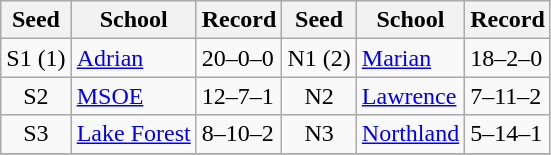<table class="wikitable">
<tr>
<th>Seed</th>
<th>School</th>
<th>Record</th>
<th>Seed</th>
<th>School</th>
<th>Record</th>
</tr>
<tr>
<td align=center>S1 (1)</td>
<td><a href='#'>Adrian</a></td>
<td>20–0–0</td>
<td align=center>N1 (2)</td>
<td><a href='#'>Marian</a></td>
<td>18–2–0</td>
</tr>
<tr>
<td align=center>S2</td>
<td><a href='#'>MSOE</a></td>
<td>12–7–1</td>
<td align=center>N2</td>
<td><a href='#'>Lawrence</a></td>
<td>7–11–2</td>
</tr>
<tr>
<td align=center>S3</td>
<td><a href='#'>Lake Forest</a></td>
<td>8–10–2</td>
<td align=center>N3</td>
<td><a href='#'>Northland</a></td>
<td>5–14–1</td>
</tr>
<tr>
</tr>
</table>
